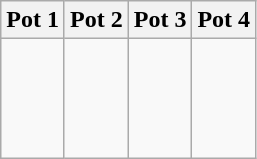<table class="wikitable">
<tr>
<th style="width: 25%;">Pot 1</th>
<th style="width: 25%;">Pot 2</th>
<th style="width: 25%;">Pot 3</th>
<th style="width: 25%;">Pot 4</th>
</tr>
<tr>
<td><br><br><br><br></td>
<td><br><br><br><br></td>
<td><br><br><br><br></td>
<td><br><br><br><br><s></s></td>
</tr>
</table>
